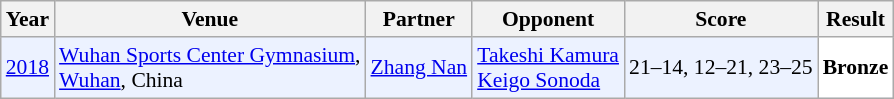<table class="sortable wikitable" style="font-size: 90%;">
<tr>
<th>Year</th>
<th>Venue</th>
<th>Partner</th>
<th>Opponent</th>
<th>Score</th>
<th>Result</th>
</tr>
<tr style="background:#ECF2FF">
<td align="center"><a href='#'>2018</a></td>
<td align="left"><a href='#'>Wuhan Sports Center Gymnasium</a>,<br><a href='#'>Wuhan</a>, China</td>
<td align="left"> <a href='#'>Zhang Nan</a></td>
<td align="left"> <a href='#'>Takeshi Kamura</a><br> <a href='#'>Keigo Sonoda</a></td>
<td align="left">21–14, 12–21, 23–25</td>
<td style="text-align:left; background:white"> <strong>Bronze</strong></td>
</tr>
</table>
